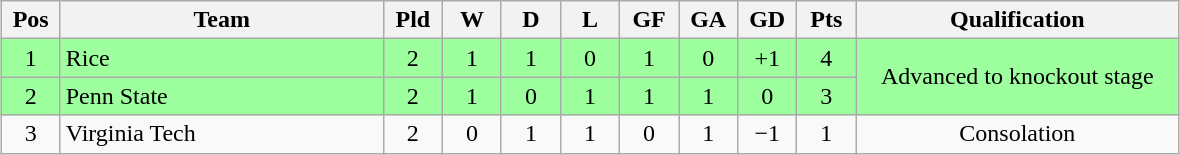<table class="wikitable" style="text-align:center; margin: 1em auto">
<tr>
<th style="width:2em">Pos</th>
<th style="width:13em">Team</th>
<th style="width:2em">Pld</th>
<th style="width:2em">W</th>
<th style="width:2em">D</th>
<th style="width:2em">L</th>
<th style="width:2em">GF</th>
<th style="width:2em">GA</th>
<th style="width:2em">GD</th>
<th style="width:2em">Pts</th>
<th style="width:13em">Qualification</th>
</tr>
<tr bgcolor="#9eff9e">
<td>1</td>
<td style="text-align:left">Rice</td>
<td>2</td>
<td>1</td>
<td>1</td>
<td>0</td>
<td>1</td>
<td>0</td>
<td>+1</td>
<td>4</td>
<td rowspan="2">Advanced to knockout stage</td>
</tr>
<tr bgcolor="#9eff9e">
<td>2</td>
<td style="text-align:left">Penn State</td>
<td>2</td>
<td>1</td>
<td>0</td>
<td>1</td>
<td>1</td>
<td>1</td>
<td>0</td>
<td>3</td>
</tr>
<tr>
<td>3</td>
<td style="text-align:left">Virginia Tech</td>
<td>2</td>
<td>0</td>
<td>1</td>
<td>1</td>
<td>0</td>
<td>1</td>
<td>−1</td>
<td>1</td>
<td>Consolation</td>
</tr>
</table>
